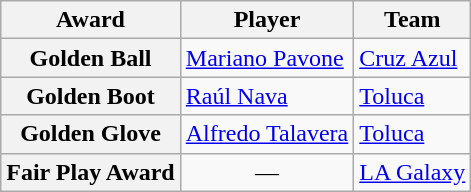<table class="wikitable">
<tr>
<th>Award</th>
<th>Player</th>
<th>Team</th>
</tr>
<tr>
<th>Golden Ball</th>
<td> <a href='#'>Mariano Pavone</a></td>
<td> <a href='#'>Cruz Azul</a></td>
</tr>
<tr>
<th>Golden Boot</th>
<td> <a href='#'>Raúl Nava</a></td>
<td> <a href='#'>Toluca</a></td>
</tr>
<tr>
<th>Golden Glove</th>
<td> <a href='#'>Alfredo Talavera</a></td>
<td> <a href='#'>Toluca</a></td>
</tr>
<tr>
<th>Fair Play Award</th>
<td align=center>—</td>
<td> <a href='#'>LA Galaxy</a></td>
</tr>
</table>
